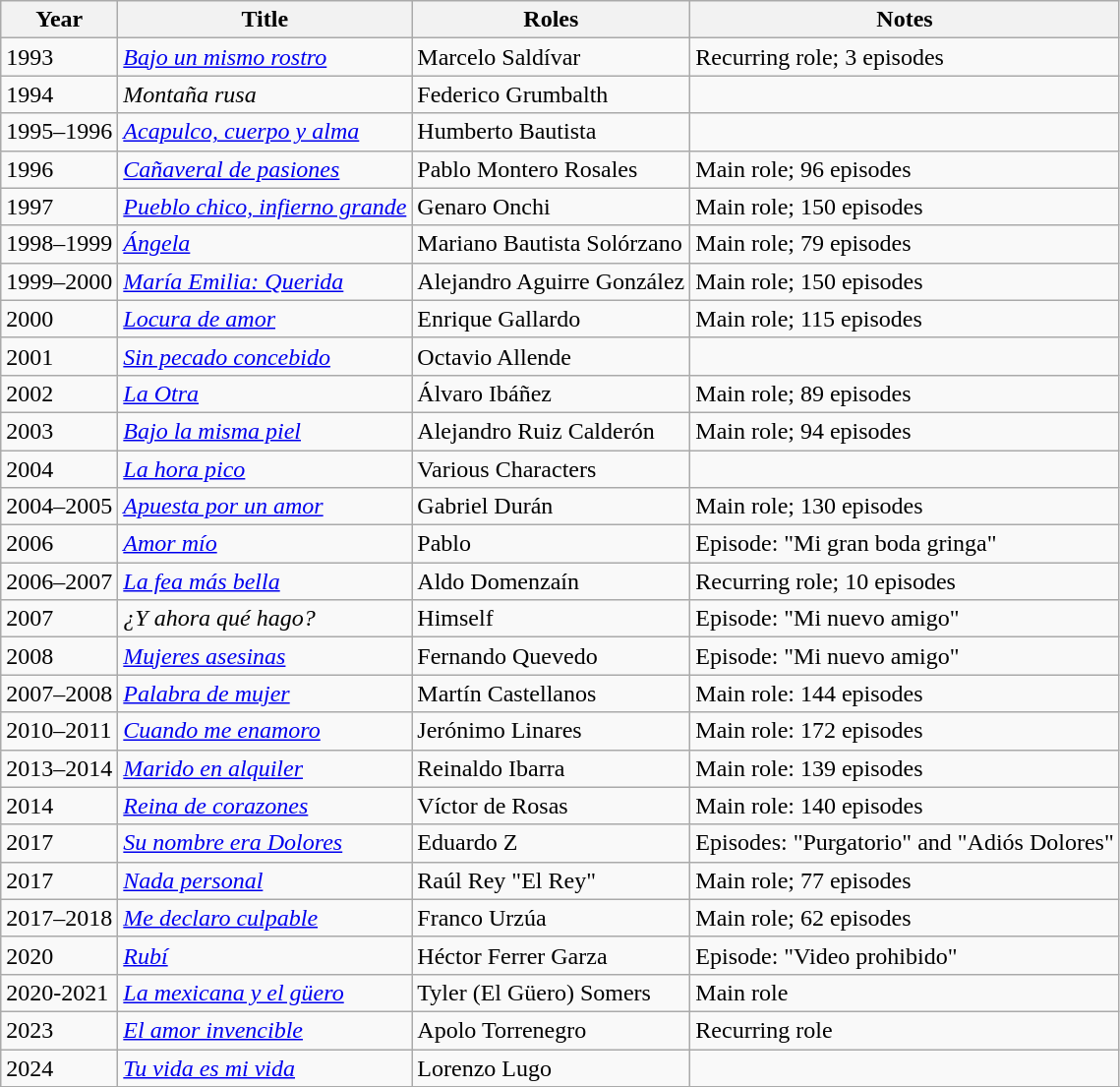<table class="wikitable sortable">
<tr>
<th>Year</th>
<th>Title</th>
<th>Roles</th>
<th>Notes</th>
</tr>
<tr>
<td>1993</td>
<td><em><a href='#'>Bajo un mismo rostro</a></em></td>
<td>Marcelo Saldívar</td>
<td>Recurring role; 3 episodes</td>
</tr>
<tr>
<td>1994</td>
<td><em>Montaña rusa</em></td>
<td>Federico Grumbalth</td>
<td></td>
</tr>
<tr>
<td>1995–1996</td>
<td><em><a href='#'>Acapulco, cuerpo y alma</a></em></td>
<td>Humberto Bautista</td>
<td></td>
</tr>
<tr>
<td>1996</td>
<td><em><a href='#'>Cañaveral de pasiones</a></em></td>
<td>Pablo Montero Rosales</td>
<td>Main role; 96 episodes</td>
</tr>
<tr>
<td>1997</td>
<td><em><a href='#'>Pueblo chico, infierno grande</a></em></td>
<td>Genaro Onchi</td>
<td>Main role; 150 episodes</td>
</tr>
<tr>
<td>1998–1999</td>
<td><em><a href='#'>Ángela</a></em></td>
<td>Mariano Bautista Solórzano</td>
<td>Main role; 79 episodes</td>
</tr>
<tr>
<td>1999–2000</td>
<td><em><a href='#'>María Emilia: Querida</a></em></td>
<td>Alejandro Aguirre González</td>
<td>Main role; 150 episodes</td>
</tr>
<tr>
<td>2000</td>
<td><em><a href='#'>Locura de amor</a></em></td>
<td>Enrique Gallardo</td>
<td>Main role; 115 episodes</td>
</tr>
<tr>
<td>2001</td>
<td><em><a href='#'>Sin pecado concebido</a></em></td>
<td>Octavio Allende</td>
<td></td>
</tr>
<tr>
<td>2002</td>
<td><em><a href='#'>La Otra</a></em></td>
<td>Álvaro Ibáñez</td>
<td>Main role; 89 episodes</td>
</tr>
<tr>
<td>2003</td>
<td><em><a href='#'>Bajo la misma piel</a></em></td>
<td>Alejandro Ruiz Calderón</td>
<td>Main role; 94 episodes</td>
</tr>
<tr>
<td>2004</td>
<td><em><a href='#'>La hora pico</a></em></td>
<td>Various Characters</td>
<td></td>
</tr>
<tr>
<td>2004–2005</td>
<td><em><a href='#'>Apuesta por un amor</a></em></td>
<td>Gabriel Durán</td>
<td>Main role; 130 episodes</td>
</tr>
<tr>
<td>2006</td>
<td><em><a href='#'>Amor mío</a></em></td>
<td>Pablo</td>
<td>Episode: "Mi gran boda gringa"</td>
</tr>
<tr>
<td>2006–2007</td>
<td><em><a href='#'>La fea más bella</a></em></td>
<td>Aldo Domenzaín</td>
<td>Recurring role; 10 episodes</td>
</tr>
<tr>
<td>2007</td>
<td><em>¿Y ahora qué hago?</em></td>
<td>Himself</td>
<td>Episode: "Mi nuevo amigo"</td>
</tr>
<tr>
<td>2008</td>
<td><em><a href='#'>Mujeres asesinas</a></em></td>
<td>Fernando Quevedo</td>
<td>Episode: "Mi nuevo amigo"</td>
</tr>
<tr>
<td>2007–2008</td>
<td><em><a href='#'>Palabra de mujer</a></em></td>
<td>Martín Castellanos</td>
<td>Main role: 144 episodes</td>
</tr>
<tr>
<td>2010–2011</td>
<td><em><a href='#'>Cuando me enamoro</a></em></td>
<td>Jerónimo Linares</td>
<td>Main role: 172 episodes</td>
</tr>
<tr>
<td>2013–2014</td>
<td><em><a href='#'>Marido en alquiler</a></em></td>
<td>Reinaldo Ibarra</td>
<td>Main role: 139 episodes</td>
</tr>
<tr>
<td>2014</td>
<td><em><a href='#'>Reina de corazones</a></em></td>
<td>Víctor de Rosas</td>
<td>Main role: 140 episodes</td>
</tr>
<tr>
<td>2017</td>
<td><em><a href='#'>Su nombre era Dolores</a></em></td>
<td>Eduardo Z</td>
<td>Episodes: "Purgatorio" and "Adiós Dolores"</td>
</tr>
<tr>
<td>2017</td>
<td><em><a href='#'>Nada personal</a></em></td>
<td>Raúl Rey "El Rey"</td>
<td>Main role; 77 episodes</td>
</tr>
<tr>
<td>2017–2018</td>
<td><em><a href='#'>Me declaro culpable</a></em></td>
<td>Franco Urzúa</td>
<td>Main role; 62 episodes</td>
</tr>
<tr>
<td>2020</td>
<td><em><a href='#'>Rubí</a></em></td>
<td>Héctor Ferrer Garza</td>
<td>Episode: "Video prohibido"</td>
</tr>
<tr>
<td>2020-2021</td>
<td><em><a href='#'>La mexicana y el güero</a></em></td>
<td>Tyler (El Güero) Somers</td>
<td>Main role</td>
</tr>
<tr>
<td>2023</td>
<td><em><a href='#'>El amor invencible</a></em></td>
<td>Apolo Torrenegro</td>
<td>Recurring role</td>
</tr>
<tr>
<td>2024</td>
<td><em><a href='#'>Tu vida es mi vida</a></em></td>
<td>Lorenzo Lugo</td>
<td></td>
</tr>
<tr>
</tr>
</table>
